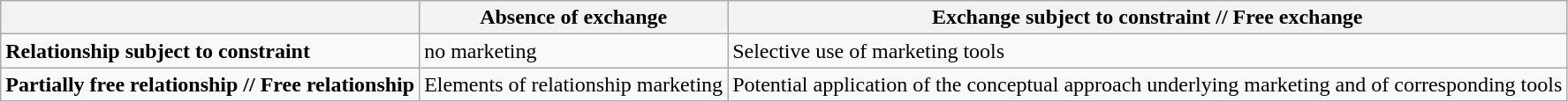<table class="wikitable">
<tr>
<th></th>
<th>Absence of exchange</th>
<th>Exchange subject to constraint // Free exchange</th>
</tr>
<tr>
<td><strong>Relationship subject to constraint</strong></td>
<td>no marketing</td>
<td>Selective use of marketing tools</td>
</tr>
<tr>
<td><strong>Partially free relationship // Free relationship</strong></td>
<td>Elements of relationship marketing</td>
<td>Potential application of the conceptual approach underlying marketing and of corresponding tools</td>
</tr>
</table>
